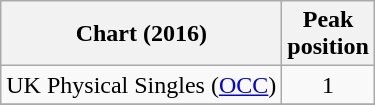<table class="wikitable sortable plainrowheaders" style="text-align:center">
<tr>
<th scope="col">Chart (2016)</th>
<th scope="col">Peak<br>position</th>
</tr>
<tr>
<td ! scope="row">UK Physical Singles (<a href='#'>OCC</a>)</td>
<td>1</td>
</tr>
<tr>
</tr>
</table>
